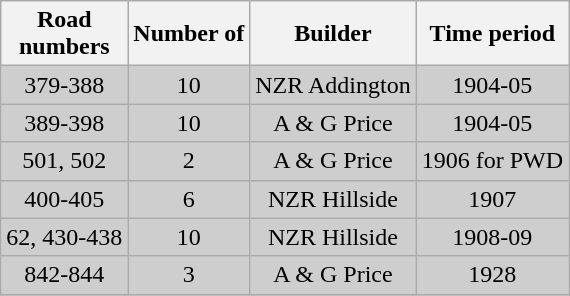<table class="wikitable" style="text-align:center">
<tr>
<th>Road<br>numbers</th>
<th>Number of</th>
<th>Builder</th>
<th>Time period</th>
</tr>
<tr style="background:#cecece;">
<td>379-388</td>
<td>10</td>
<td>NZR Addington</td>
<td>1904-05</td>
</tr>
<tr style="background:#cecece;">
<td>389-398</td>
<td>10</td>
<td>A & G Price</td>
<td>1904-05</td>
</tr>
<tr style="background:#cecece;">
<td>501, 502</td>
<td>2</td>
<td>A & G Price</td>
<td>1906 for PWD</td>
</tr>
<tr style="background:#cecece;">
<td>400-405</td>
<td>6</td>
<td>NZR Hillside</td>
<td>1907</td>
</tr>
<tr style="background:#cecece;">
<td>62, 430-438</td>
<td>10</td>
<td>NZR Hillside</td>
<td>1908-09</td>
</tr>
<tr style="background:#cecece;">
<td>842-844</td>
<td>3</td>
<td>A & G Price</td>
<td>1928</td>
</tr>
<tr>
</tr>
</table>
